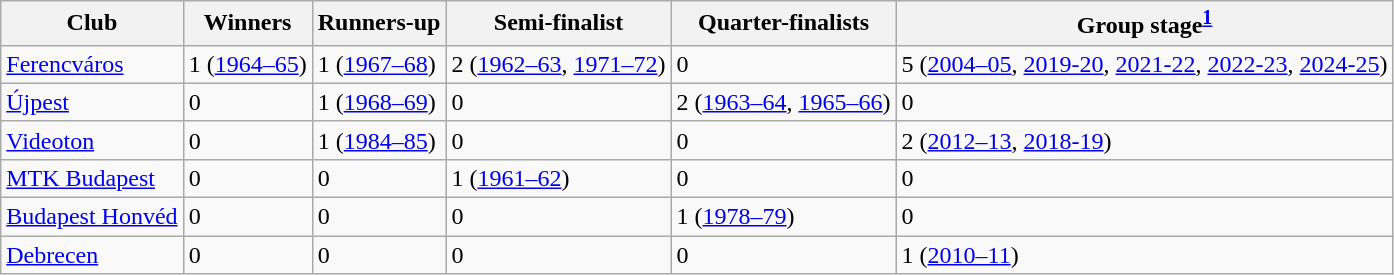<table class="wikitable">
<tr>
<th>Club</th>
<th>Winners</th>
<th>Runners-up</th>
<th>Semi-finalist</th>
<th>Quarter-finalists</th>
<th>Group stage<sup><a href='#'>1</a></sup></th>
</tr>
<tr>
<td><a href='#'>Ferencváros</a></td>
<td>1 (<a href='#'>1964–65</a>)</td>
<td>1 (<a href='#'>1967–68</a>)</td>
<td>2 (<a href='#'>1962–63</a>, <a href='#'>1971–72</a>)</td>
<td>0</td>
<td>5 (<a href='#'>2004–05</a>, <a href='#'>2019-20</a>, <a href='#'>2021-22</a>, <a href='#'>2022-23</a>, <a href='#'>2024-25</a>)</td>
</tr>
<tr>
<td><a href='#'>Újpest</a></td>
<td>0</td>
<td>1 (<a href='#'>1968–69</a>)</td>
<td>0</td>
<td>2 (<a href='#'>1963–64</a>, <a href='#'>1965–66</a>)</td>
<td>0</td>
</tr>
<tr>
<td><a href='#'>Videoton</a></td>
<td>0</td>
<td>1 (<a href='#'>1984–85</a>)</td>
<td>0</td>
<td>0</td>
<td>2 (<a href='#'>2012–13</a>, <a href='#'>2018-19</a>)</td>
</tr>
<tr>
<td><a href='#'>MTK Budapest</a></td>
<td>0</td>
<td>0</td>
<td>1 (<a href='#'>1961–62</a>)</td>
<td>0</td>
<td>0</td>
</tr>
<tr>
<td><a href='#'>Budapest Honvéd</a></td>
<td>0</td>
<td>0</td>
<td>0</td>
<td>1 (<a href='#'>1978–79</a>)</td>
<td>0</td>
</tr>
<tr>
<td><a href='#'>Debrecen</a></td>
<td>0</td>
<td>0</td>
<td>0</td>
<td>0</td>
<td>1 (<a href='#'>2010–11</a>)</td>
</tr>
</table>
